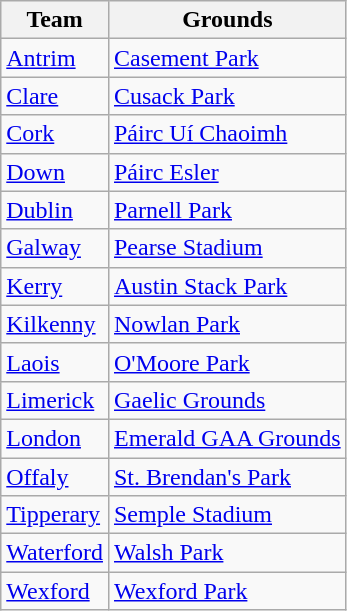<table class="wikitable">
<tr>
<th rowspan="2">Team</th>
<th rowspan="2">Grounds</th>
</tr>
<tr>
</tr>
<tr>
<td><a href='#'>Antrim</a></td>
<td><a href='#'>Casement Park</a></td>
</tr>
<tr>
<td><a href='#'>Clare</a></td>
<td><a href='#'>Cusack Park</a></td>
</tr>
<tr>
<td><a href='#'>Cork</a></td>
<td><a href='#'>Páirc Uí Chaoimh</a></td>
</tr>
<tr>
<td><a href='#'>Down</a></td>
<td><a href='#'>Páirc Esler</a></td>
</tr>
<tr>
<td><a href='#'>Dublin</a></td>
<td><a href='#'>Parnell Park</a></td>
</tr>
<tr>
<td><a href='#'>Galway</a></td>
<td><a href='#'>Pearse Stadium</a></td>
</tr>
<tr>
<td><a href='#'>Kerry</a></td>
<td><a href='#'>Austin Stack Park</a></td>
</tr>
<tr>
<td><a href='#'>Kilkenny</a></td>
<td><a href='#'>Nowlan Park</a></td>
</tr>
<tr>
<td><a href='#'>Laois</a></td>
<td><a href='#'>O'Moore Park</a></td>
</tr>
<tr>
<td><a href='#'>Limerick</a></td>
<td><a href='#'>Gaelic Grounds</a></td>
</tr>
<tr>
<td><a href='#'>London</a></td>
<td><a href='#'>Emerald GAA Grounds</a></td>
</tr>
<tr>
<td><a href='#'>Offaly</a></td>
<td><a href='#'>St. Brendan's Park</a></td>
</tr>
<tr>
<td><a href='#'>Tipperary</a></td>
<td><a href='#'>Semple Stadium</a></td>
</tr>
<tr>
<td><a href='#'>Waterford</a></td>
<td><a href='#'>Walsh Park</a></td>
</tr>
<tr>
<td><a href='#'>Wexford</a></td>
<td><a href='#'>Wexford Park</a></td>
</tr>
</table>
